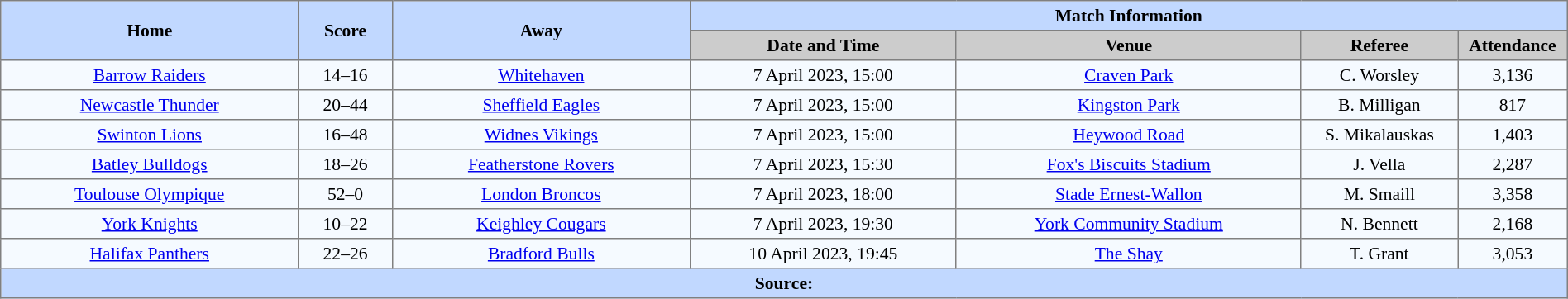<table border=1 style="border-collapse:collapse; font-size:90%; text-align:center;" cellpadding=3 cellspacing=0 width=100%>
<tr bgcolor=#C1D8FF>
<th scope="col" rowspan=2 width=19%>Home</th>
<th scope="col" rowspan=2 width=6%>Score</th>
<th scope="col" rowspan=2 width=19%>Away</th>
<th colspan=6>Match Information</th>
</tr>
<tr bgcolor=#CCCCCC>
<th scope="col" width=17%>Date and Time</th>
<th scope="col" width=22%>Venue</th>
<th scope="col" width=10%>Referee</th>
<th scope="col" width=7%>Attendance</th>
</tr>
<tr bgcolor=#F5FAFF>
<td> <a href='#'>Barrow Raiders</a></td>
<td>14–16</td>
<td> <a href='#'>Whitehaven</a></td>
<td>7 April 2023, 15:00</td>
<td><a href='#'>Craven Park</a></td>
<td>C. Worsley</td>
<td>3,136</td>
</tr>
<tr bgcolor=#F5FAFF>
<td> <a href='#'>Newcastle Thunder</a></td>
<td>20–44</td>
<td> <a href='#'>Sheffield Eagles</a></td>
<td>7 April 2023, 15:00</td>
<td><a href='#'>Kingston Park</a></td>
<td>B. Milligan</td>
<td>817</td>
</tr>
<tr bgcolor=#F5FAFF>
<td> <a href='#'>Swinton Lions</a></td>
<td>16–48</td>
<td> <a href='#'>Widnes Vikings</a></td>
<td>7 April 2023, 15:00</td>
<td><a href='#'>Heywood Road</a></td>
<td>S. Mikalauskas</td>
<td>1,403</td>
</tr>
<tr bgcolor=#F5FAFF>
<td> <a href='#'>Batley Bulldogs</a></td>
<td>18–26</td>
<td> <a href='#'>Featherstone Rovers</a></td>
<td>7 April 2023, 15:30</td>
<td><a href='#'>Fox's Biscuits Stadium</a></td>
<td>J. Vella</td>
<td>2,287</td>
</tr>
<tr bgcolor=#F5FAFF>
<td> <a href='#'>Toulouse Olympique</a></td>
<td>52–0</td>
<td> <a href='#'>London Broncos</a></td>
<td>7 April 2023, 18:00</td>
<td><a href='#'>Stade Ernest-Wallon</a></td>
<td>M. Smaill</td>
<td>3,358</td>
</tr>
<tr bgcolor=#F5FAFF>
<td> <a href='#'>York Knights</a></td>
<td>10–22</td>
<td> <a href='#'>Keighley Cougars</a></td>
<td>7 April 2023, 19:30</td>
<td><a href='#'>York Community Stadium</a></td>
<td>N. Bennett</td>
<td>2,168</td>
</tr>
<tr bgcolor=#F5FAFF>
<td> <a href='#'>Halifax Panthers</a></td>
<td>22–26</td>
<td> <a href='#'>Bradford Bulls</a></td>
<td>10 April 2023, 19:45</td>
<td><a href='#'>The Shay</a></td>
<td>T. Grant</td>
<td>3,053</td>
</tr>
<tr style="background:#c1d8ff;">
<th colspan=7>Source:</th>
</tr>
</table>
